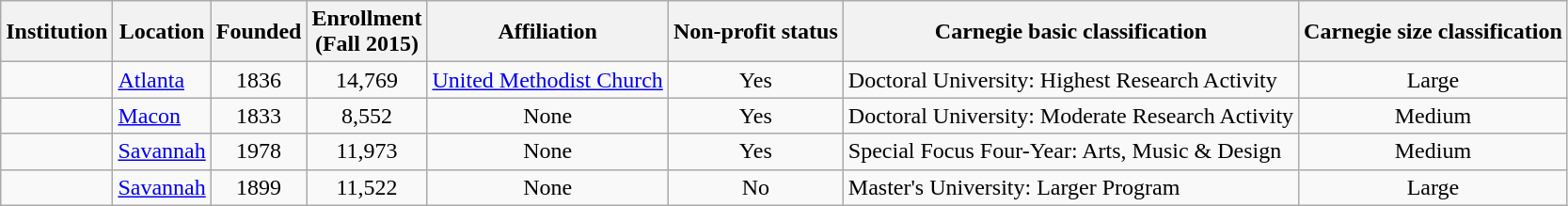<table class="wikitable">
<tr>
<th>Institution</th>
<th>Location</th>
<th>Founded</th>
<th>Enrollment<br>(Fall 2015) </th>
<th>Affiliation</th>
<th>Non-profit status</th>
<th>Carnegie basic classification</th>
<th>Carnegie size classification</th>
</tr>
<tr>
<td></td>
<td><a href='#'>Atlanta</a></td>
<td align="center">1836</td>
<td align="center">14,769</td>
<td align="center"><a href='#'>United Methodist Church</a></td>
<td align="center">Yes</td>
<td>Doctoral University: Highest Research Activity</td>
<td align="center">Large</td>
</tr>
<tr>
<td></td>
<td><a href='#'>Macon</a></td>
<td align="center">1833</td>
<td align="center">8,552</td>
<td align="center">None</td>
<td align="center">Yes</td>
<td>Doctoral University: Moderate Research Activity</td>
<td align="center">Medium</td>
</tr>
<tr>
<td></td>
<td><a href='#'>Savannah</a></td>
<td align="center">1978</td>
<td align="center">11,973</td>
<td align="center">None</td>
<td align="center">Yes</td>
<td>Special Focus Four-Year: Arts, Music & Design</td>
<td align="center">Medium</td>
</tr>
<tr>
<td></td>
<td><a href='#'>Savannah</a></td>
<td align="center">1899</td>
<td align="center">11,522</td>
<td align="center">None</td>
<td align="center">No</td>
<td>Master's University: Larger Program</td>
<td align="center">Large</td>
</tr>
</table>
